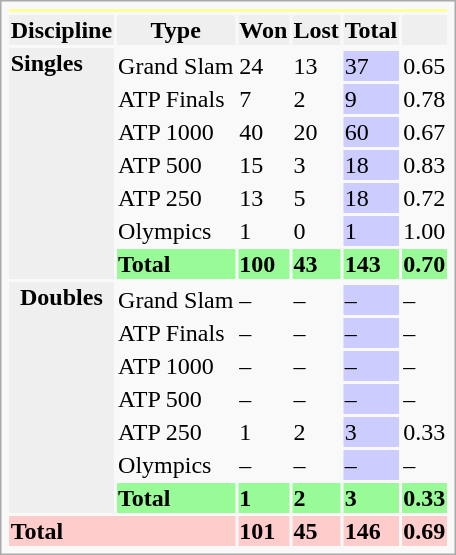<table class="infobox vcard vevent nowrap">
<tr bgcolor=FFFF99>
<th colspan=6></th>
</tr>
<tr bgcolor=efefef>
<th>Discipline</th>
<th>Type</th>
<th>Won</th>
<th>Lost</th>
<th>Total</th>
<th></th>
</tr>
<tr bgcolor=efefef>
<td rowspan="8"><strong>Singles</strong></td>
</tr>
<tr>
<td>Grand Slam</td>
<td>24</td>
<td>13</td>
<td bgcolor="CCCCFF">37</td>
<td>0.65</td>
</tr>
<tr>
<td>ATP Finals</td>
<td>7</td>
<td>2</td>
<td bgcolor="CCCCFF">9</td>
<td>0.78</td>
</tr>
<tr>
<td>ATP 1000</td>
<td>40</td>
<td>20</td>
<td bgcolor="CCCCFF">60</td>
<td>0.67</td>
</tr>
<tr>
<td>ATP 500</td>
<td>15</td>
<td>3</td>
<td bgcolor="CCCCFF">18</td>
<td>0.83</td>
</tr>
<tr>
<td>ATP 250</td>
<td>13</td>
<td>5</td>
<td bgcolor="CCCCFF">18</td>
<td>0.72</td>
</tr>
<tr>
<td>Olympics</td>
<td>1</td>
<td>0</td>
<td bgcolor=CCCCFF>1</td>
<td>1.00</td>
</tr>
<tr bgcolor=98fb98>
<td><strong>Total</strong></td>
<td><strong>100</strong></td>
<td><strong>43</strong></td>
<td><strong>143</strong></td>
<td><strong>0.70</strong></td>
</tr>
<tr bgcolor=efefef>
<th rowspan="8">Doubles</th>
</tr>
<tr>
<td>Grand Slam</td>
<td>–</td>
<td>–</td>
<td bgcolor="CCCCFF">–</td>
<td>–</td>
</tr>
<tr>
<td>ATP Finals</td>
<td>–</td>
<td>–</td>
<td bgcolor="CCCCFF">–</td>
<td>–</td>
</tr>
<tr>
<td>ATP 1000</td>
<td>–</td>
<td>–</td>
<td bgcolor="CCCCFF">–</td>
<td>–</td>
</tr>
<tr>
<td>ATP 500</td>
<td>–</td>
<td>–</td>
<td bgcolor="CCCCFF">–</td>
<td>–</td>
</tr>
<tr>
<td>ATP 250</td>
<td>1</td>
<td>2</td>
<td bgcolor="CCCCFF">3</td>
<td>0.33</td>
</tr>
<tr>
<td>Olympics</td>
<td>–</td>
<td>–</td>
<td bgcolor=CCCCFF>–</td>
<td>–</td>
</tr>
<tr bgcolor=98fb98>
<td><strong>Total</strong></td>
<td><strong>1</strong></td>
<td><strong>2</strong></td>
<td><strong>3</strong></td>
<td><strong>0.33</strong></td>
</tr>
<tr bgcolor=FFCCCC>
<td colspan=2><strong>Total</strong></td>
<td><strong>101</strong></td>
<td><strong>45</strong></td>
<td><strong>146</strong></td>
<td><strong>0.69</strong></td>
</tr>
</table>
